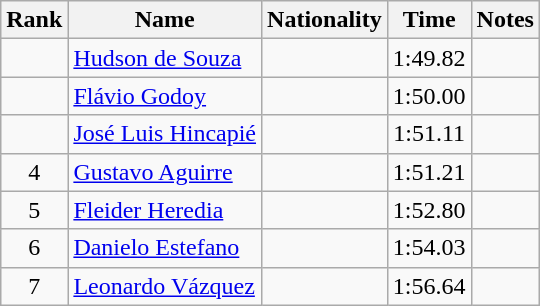<table class="wikitable sortable" style="text-align:center">
<tr>
<th>Rank</th>
<th>Name</th>
<th>Nationality</th>
<th>Time</th>
<th>Notes</th>
</tr>
<tr>
<td></td>
<td align=left><a href='#'>Hudson de Souza</a></td>
<td align=left></td>
<td>1:49.82</td>
<td></td>
</tr>
<tr>
<td></td>
<td align=left><a href='#'>Flávio Godoy</a></td>
<td align=left></td>
<td>1:50.00</td>
<td></td>
</tr>
<tr>
<td></td>
<td align=left><a href='#'>José Luis Hincapié</a></td>
<td align=left></td>
<td>1:51.11</td>
<td></td>
</tr>
<tr>
<td>4</td>
<td align=left><a href='#'>Gustavo Aguirre</a></td>
<td align=left></td>
<td>1:51.21</td>
<td></td>
</tr>
<tr>
<td>5</td>
<td align=left><a href='#'>Fleider Heredia</a></td>
<td align=left></td>
<td>1:52.80</td>
<td></td>
</tr>
<tr>
<td>6</td>
<td align=left><a href='#'>Danielo Estefano</a></td>
<td align=left></td>
<td>1:54.03</td>
<td></td>
</tr>
<tr>
<td>7</td>
<td align=left><a href='#'>Leonardo Vázquez</a></td>
<td align=left></td>
<td>1:56.64</td>
<td></td>
</tr>
</table>
